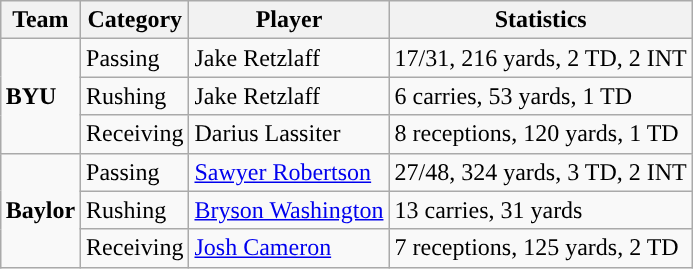<table class="wikitable" style="float: right;">
<tr>
<th>Team</th>
<th>Category</th>
<th>Player</th>
<th>Statistics</th>
</tr>
<tr>
<td rowspan=3><strong>BYU</strong></td>
<td>Passing</td>
<td>Jake Retzlaff</td>
<td>17/31, 216 yards, 2 TD, 2 INT</td>
</tr>
<tr>
<td>Rushing</td>
<td>Jake Retzlaff</td>
<td>6 carries, 53 yards, 1 TD</td>
</tr>
<tr>
<td>Receiving</td>
<td>Darius Lassiter</td>
<td>8 receptions, 120 yards, 1 TD</td>
</tr>
<tr>
<td rowspan=3><strong>Baylor</strong></td>
<td>Passing</td>
<td><a href='#'>Sawyer Robertson</a></td>
<td>27/48, 324 yards, 3 TD, 2 INT</td>
</tr>
<tr>
<td>Rushing</td>
<td><a href='#'>Bryson Washington</a></td>
<td>13 carries, 31 yards</td>
</tr>
<tr>
<td>Receiving</td>
<td><a href='#'>Josh Cameron</a></td>
<td>7 receptions, 125 yards, 2 TD</td>
</tr>
</table>
